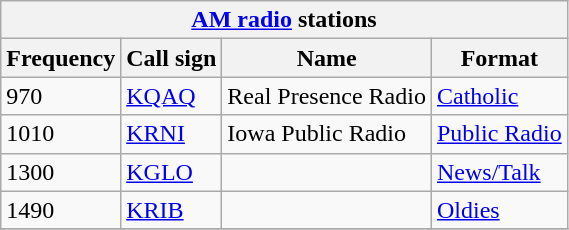<table class="wikitable">
<tr>
<th align="center" colspan="5"><strong><a href='#'>AM radio</a> stations</strong></th>
</tr>
<tr>
<th>Frequency</th>
<th>Call sign</th>
<th>Name</th>
<th>Format</th>
</tr>
<tr>
<td>970</td>
<td><a href='#'>KQAQ</a></td>
<td>Real Presence Radio</td>
<td><a href='#'>Catholic</a></td>
</tr>
<tr>
<td>1010</td>
<td><a href='#'>KRNI</a></td>
<td>Iowa Public Radio</td>
<td><a href='#'>Public Radio</a></td>
</tr>
<tr>
<td>1300</td>
<td><a href='#'>KGLO</a></td>
<td></td>
<td><a href='#'>News/Talk</a></td>
</tr>
<tr>
<td>1490</td>
<td><a href='#'>KRIB</a></td>
<td></td>
<td><a href='#'>Oldies</a></td>
</tr>
<tr>
</tr>
</table>
